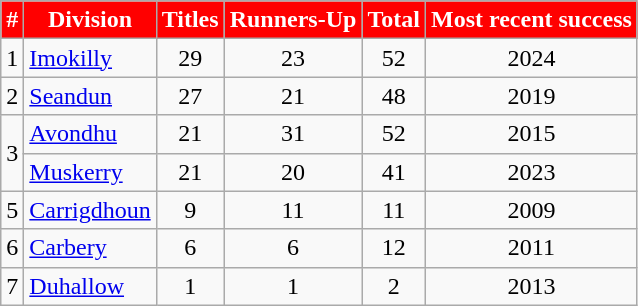<table class="wikitable sortable" style="text-align:center">
<tr>
<th style="background:red;color:white">#</th>
<th style="background:red;color:white">Division</th>
<th style="background:red;color:white">Titles</th>
<th style="background:red;color:white">Runners-Up</th>
<th style="background:red;color:white">Total</th>
<th style="background:red;color:white">Most recent success</th>
</tr>
<tr>
<td>1</td>
<td style="text-align:left"> <a href='#'>Imokilly</a></td>
<td>29</td>
<td>23</td>
<td>52</td>
<td>2024</td>
</tr>
<tr>
<td>2</td>
<td style="text-align:left"> <a href='#'>Seandun</a></td>
<td>27</td>
<td>21</td>
<td>48</td>
<td>2019</td>
</tr>
<tr>
<td rowspan="2">3</td>
<td style="text-align:left"> <a href='#'>Avondhu</a></td>
<td>21</td>
<td>31</td>
<td>52</td>
<td>2015</td>
</tr>
<tr>
<td style="text-align:left"> <a href='#'>Muskerry</a></td>
<td>21</td>
<td>20</td>
<td>41</td>
<td>2023</td>
</tr>
<tr>
<td>5</td>
<td style="text-align:left"> <a href='#'>Carrigdhoun</a></td>
<td>9</td>
<td>11</td>
<td>11</td>
<td>2009</td>
</tr>
<tr>
<td>6</td>
<td style="text-align:left"> <a href='#'>Carbery</a></td>
<td>6</td>
<td>6</td>
<td>12</td>
<td>2011</td>
</tr>
<tr>
<td>7</td>
<td style="text-align:left"> <a href='#'>Duhallow</a></td>
<td>1</td>
<td>1</td>
<td>2</td>
<td>2013</td>
</tr>
</table>
